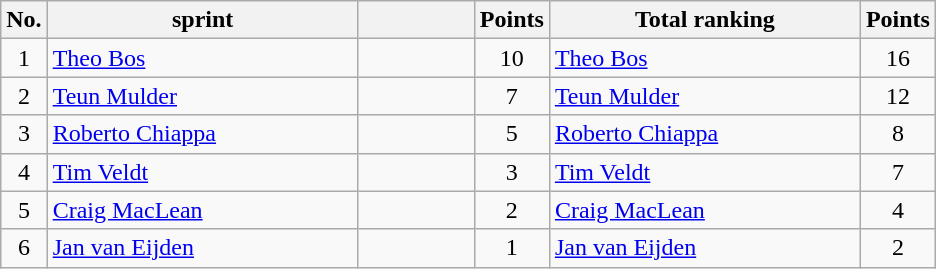<table class="wikitable">
<tr>
<th width="20px">No.</th>
<th width="200px">sprint</th>
<th width="70px"></th>
<th width="40px">Points</th>
<th width="200px">Total ranking</th>
<th width="40px">Points</th>
</tr>
<tr align=center>
<td>1</td>
<td align=left> <a href='#'>Theo Bos</a></td>
<td></td>
<td>10</td>
<td align=left> <a href='#'>Theo Bos</a></td>
<td>16</td>
</tr>
<tr align=center>
<td>2</td>
<td align=left> <a href='#'>Teun Mulder</a></td>
<td></td>
<td>7</td>
<td align=left> <a href='#'>Teun Mulder</a></td>
<td>12</td>
</tr>
<tr align=center>
<td>3</td>
<td align=left> <a href='#'>Roberto Chiappa</a></td>
<td></td>
<td>5</td>
<td align=left> <a href='#'>Roberto Chiappa</a></td>
<td>8</td>
</tr>
<tr align=center>
<td>4</td>
<td align=left> <a href='#'>Tim Veldt</a></td>
<td></td>
<td>3</td>
<td align=left> <a href='#'>Tim Veldt</a></td>
<td>7</td>
</tr>
<tr align=center>
<td>5</td>
<td align=left> <a href='#'>Craig MacLean</a></td>
<td></td>
<td>2</td>
<td align=left> <a href='#'>Craig MacLean</a></td>
<td>4</td>
</tr>
<tr align=center>
<td>6</td>
<td align=left> <a href='#'>Jan van Eijden</a></td>
<td></td>
<td>1</td>
<td align=left> <a href='#'>Jan van Eijden</a></td>
<td>2</td>
</tr>
</table>
